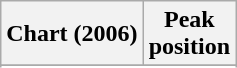<table class="wikitable sortable plainrowheaders" style="text-align:center">
<tr>
<th scope="col">Chart (2006)</th>
<th scope="col">Peak<br> position</th>
</tr>
<tr>
</tr>
<tr>
</tr>
</table>
